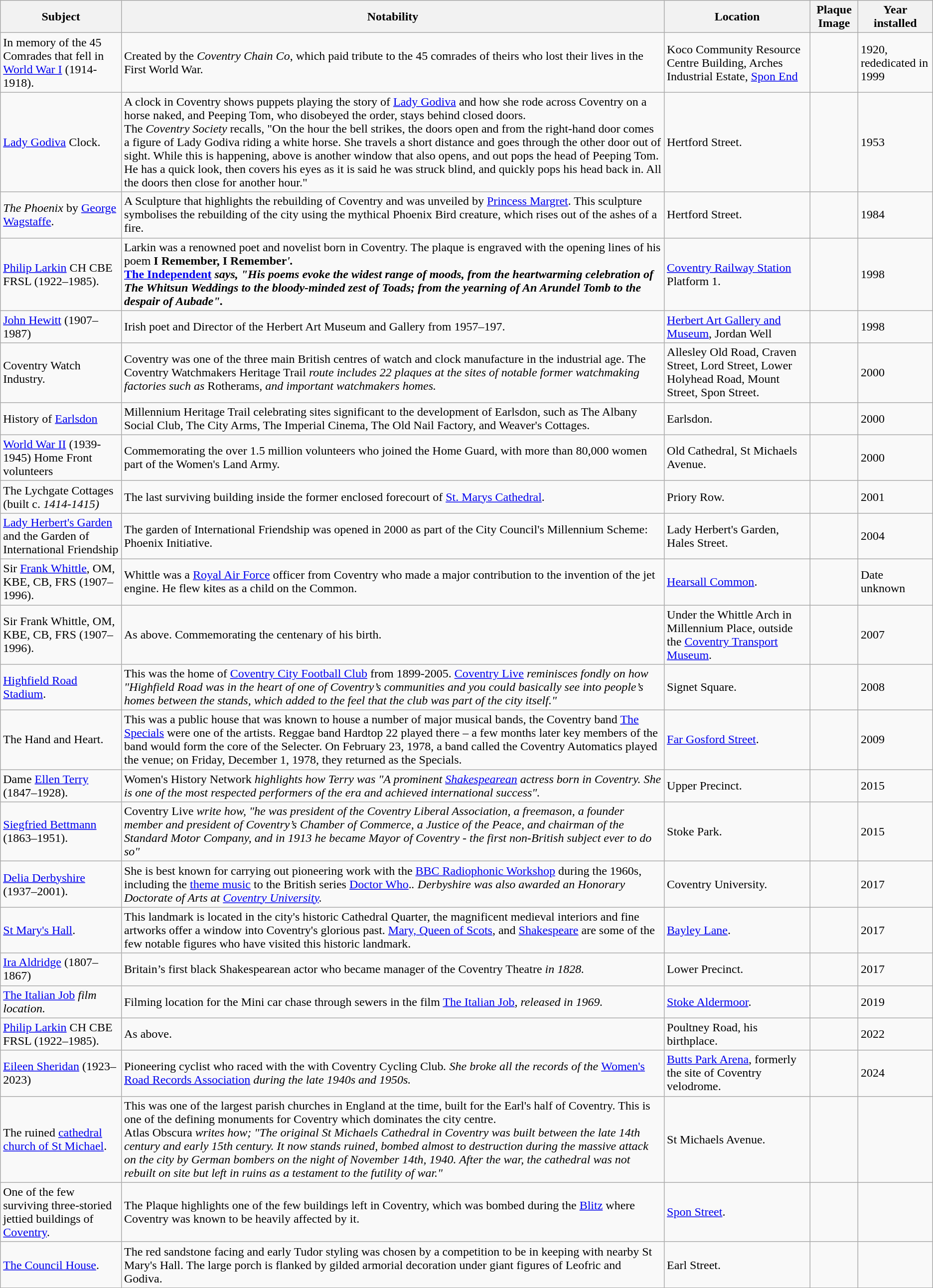<table class="wikitable">
<tr>
<th>Subject</th>
<th>Notability</th>
<th>Location</th>
<th>Plaque Image</th>
<th>Year installed</th>
</tr>
<tr>
<td>In memory of the 45 Comrades that fell in <a href='#'>World War I</a> (1914-1918).</td>
<td>Created by the <em>Coventry Chain Co</em>, which paid tribute to the 45 comrades of theirs who lost their lives in the First World War.</td>
<td>Koco  Community Resource Centre Building, Arches Industrial Estate, <a href='#'>Spon End</a></td>
<td></td>
<td>1920, rededicated in 1999</td>
</tr>
<tr>
<td><a href='#'>Lady Godiva</a> Clock.</td>
<td>A clock in Coventry shows puppets playing the story of <a href='#'>Lady Godiva</a> and how she rode across Coventry on a horse naked, and Peeping Tom, who disobeyed the order, stays behind closed doors.<br>The <em>Coventry Society</em> recalls, "On the hour the bell strikes, the doors open and from the right-hand door comes a figure of Lady Godiva riding a white horse. She travels a short distance and goes through the other door out of sight. While this is happening, above is another window that also opens, and out pops the head of Peeping Tom. He has a quick look, then covers his eyes as it is said he was struck blind, and quickly pops his head back in. All the doors then close for another hour."</td>
<td>Hertford Street.</td>
<td></td>
<td>1953</td>
</tr>
<tr>
<td><em>The Phoenix</em> by <a href='#'>George Wagstaffe</a>.</td>
<td>A Sculpture that highlights the rebuilding of Coventry and was unveiled by <a href='#'>Princess Margret</a>. This sculpture symbolises the rebuilding of the city using the mythical Phoenix Bird creature, which rises out of the ashes of a fire.</td>
<td>Hertford Street.</td>
<td></td>
<td>1984</td>
</tr>
<tr>
<td><a href='#'>Philip Larkin</a> CH CBE FRSL (1922–1985).</td>
<td>Larkin was a renowned poet and novelist born in Coventry. The plaque is engraved with the opening lines of his poem <strong>I Remember, I Remember<em>'.<br></em><a href='#'>The Independent</a><em> says, "His poems evoke the widest range of moods, from the heartwarming celebration of The Whitsun Weddings to the bloody-minded zest of Toads; from the yearning of An Arundel Tomb to the despair of Aubade".</td>
<td><a href='#'>Coventry Railway Station</a> Platform 1.</td>
<td></td>
<td>1998</td>
</tr>
<tr>
<td><a href='#'>John Hewitt</a> (1907–1987)</td>
<td>Irish poet and Director of the Herbert Art Museum and Gallery from 1957–197.</td>
<td><a href='#'>Herbert Art Gallery and Museum</a>, Jordan Well</td>
<td></td>
<td>1998</td>
</tr>
<tr>
<td>Coventry Watch Industry.</td>
<td>Coventry was one of the three main British centres of watch and clock manufacture in the industrial age. The </em>Coventry Watchmakers Heritage Trail<em> route includes 22 plaques at the sites of notable former watchmaking factories such as </em>Rotherams<em>, and important watchmakers homes.</td>
<td>Allesley Old Road, Craven Street, Lord Street, Lower Holyhead Road, Mount Street, Spon Street.</td>
<td></td>
<td>2000</td>
</tr>
<tr>
<td>History of <a href='#'>Earlsdon</a></td>
<td>Millennium Heritage Trail celebrating sites significant to the development of Earlsdon, such as The Albany Social Club, The City Arms, The Imperial Cinema, The Old Nail Factory, and Weaver's Cottages.</td>
<td>Earlsdon.</td>
<td></td>
<td>2000</td>
</tr>
<tr>
<td><a href='#'>World War II</a> (1939-1945) Home Front volunteers</td>
<td>Commemorating the over 1.5 million volunteers who joined the Home Guard, with more than 80,000 women part of the Women's Land Army.</td>
<td>Old Cathedral, St Michaels Avenue.</td>
<td></td>
<td>2000</td>
</tr>
<tr>
<td>The Lychgate Cottages (built  </em>c.<em> 1414-1415)</td>
<td>The last surviving building inside the former enclosed forecourt of <a href='#'>St. Marys Cathedral</a>.</td>
<td>Priory Row.</td>
<td></td>
<td>2001</td>
</tr>
<tr>
<td><a href='#'>Lady Herbert's Garden</a> and the Garden of International Friendship</td>
<td>The garden of International Friendship was opened in 2000 as part of the City Council's Millennium Scheme: Phoenix Initiative.</td>
<td>Lady Herbert's Garden, Hales Street.</td>
<td></td>
<td>2004</td>
</tr>
<tr>
<td>Sir <a href='#'>Frank Whittle</a>, OM, KBE, CB, FRS (1907–1996).</td>
<td>Whittle was a <a href='#'>Royal Air Force</a> officer from Coventry who made a major contribution to the invention of the jet engine. He flew kites as a child on the Common.</td>
<td><a href='#'>Hearsall Common</a>.</td>
<td></td>
<td>Date unknown</td>
</tr>
<tr>
<td>Sir Frank Whittle, OM, KBE, CB, FRS (1907–1996).</td>
<td>As above. Commemorating the centenary of his birth.</td>
<td>Under the Whittle Arch in Millennium Place, outside the <a href='#'>Coventry Transport Museum</a>.</td>
<td></td>
<td>2007</td>
</tr>
<tr>
<td><a href='#'>Highfield Road Stadium</a>.</td>
<td>This was the home of <a href='#'>Coventry City Football Club</a> from 1899-2005. </em><a href='#'>Coventry Live</a><em> reminisces fondly on how "Highfield Road was in the heart of one of Coventry’s communities and you could basically see into people’s homes between the stands, which added to the feel that the club was part of the city itself."</td>
<td>Signet Square.</td>
<td></td>
<td>2008</td>
</tr>
<tr>
<td>The Hand and Heart.</td>
<td>This was a public house that was known to house a number of major musical bands, the Coventry band <a href='#'>The Specials</a> were one of the artists. Reggae band Hardtop 22 played there – a few months later key members of the band would form the core of the Selecter. On February 23, 1978, a band called the Coventry Automatics played the venue; on Friday, December 1, 1978, they returned as the Specials.</td>
<td><a href='#'>Far Gosford Street</a>.</td>
<td></td>
<td>2009</td>
</tr>
<tr>
<td>Dame <a href='#'>Ellen Terry</a> (1847–1928).</td>
<td></em>Women's History Network<em> highlights how Terry was "A prominent <a href='#'>Shakespearean</a> actress born in Coventry. She is one of the most respected performers of the era and achieved international success".</td>
<td>Upper Precinct.</td>
<td></td>
<td>2015</td>
</tr>
<tr>
<td><a href='#'>Siegfried Bettmann</a> (1863–1951).</td>
<td></em>Coventry Live<em> write how, "he was president of the Coventry Liberal Association, a freemason, a founder member and president of Coventry’s Chamber of Commerce, a Justice of the Peace, and chairman of the Standard Motor Company, and in 1913 he became Mayor of Coventry - the first non-British subject ever to do so"</td>
<td>Stoke Park.</td>
<td></td>
<td>2015</td>
</tr>
<tr>
<td><a href='#'>Delia Derbyshire</a> (1937–2001).</td>
<td>She is best known for carrying out pioneering work with the <a href='#'>BBC Radiophonic Workshop</a> during the 1960s, including the <a href='#'>theme music</a> to the British series </em><a href='#'>Doctor Who</a>.<em>. Derbyshire was also awarded an Honorary Doctorate of Arts at <a href='#'>Coventry University</a>.</td>
<td>Coventry University.</td>
<td></td>
<td>2017</td>
</tr>
<tr>
<td><a href='#'>St Mary's Hall</a>.</td>
<td>This landmark is located in the city's historic Cathedral Quarter, the magnificent medieval interiors and fine artworks offer a window into Coventry's glorious past. <a href='#'>Mary, Queen of Scots</a>, and <a href='#'>Shakespeare</a> are some of the few notable figures who have visited this historic landmark.</td>
<td><a href='#'>Bayley Lane</a>.</td>
<td></td>
<td>2017</td>
</tr>
<tr>
<td><a href='#'>Ira Aldridge</a> (1807–1867)</td>
<td>Britain’s first black Shakespearean actor who became manager of the </em>Coventry Theatre<em> in 1828.</td>
<td>Lower Precinct.</td>
<td></td>
<td>2017</td>
</tr>
<tr>
<td></em><a href='#'>The Italian Job</a><em> film location.</td>
<td>Filming location for the Mini car chase through sewers in the film </em><a href='#'>The Italian Job</a><em>, released in 1969.</td>
<td><a href='#'>Stoke Aldermoor</a>.</td>
<td></td>
<td>2019</td>
</tr>
<tr>
<td><a href='#'>Philip Larkin</a> CH CBE FRSL (1922–1985).</td>
<td>As above.</td>
<td>Poultney Road, his birthplace.</td>
<td></td>
<td>2022</td>
</tr>
<tr>
<td><a href='#'>Eileen Sheridan</a> (1923–2023)</td>
<td>Pioneering cyclist who raced with the with </em>Coventry Cycling Club<em>. She broke all the records of the </em><a href='#'>Women's Road Records Association</a><em> during the late 1940s and 1950s.</td>
<td><a href='#'>Butts Park Arena</a>, formerly the site of Coventry velodrome.</td>
<td></td>
<td>2024</td>
</tr>
<tr>
<td>The ruined <a href='#'>cathedral church of St Michael</a>.</td>
<td>This was one of the largest parish churches in England at the time, built for the Earl's half of Coventry. This is one of the defining monuments for Coventry which dominates the city centre.<br></em>Atlas Obscura<em> writes how; "The original St Michaels Cathedral in Coventry was built between the late 14th century and early 15th century. It now stands ruined, bombed almost to destruction during the massive attack on the city by German bombers on the night of November 14th, 1940. After the war, the cathedral was not rebuilt on site but left in ruins as a testament to the futility of war."</td>
<td>St Michaels Avenue.</td>
<td></td>
<td></td>
</tr>
<tr>
<td>One of the few surviving three-storied jettied buildings of <a href='#'>Coventry</a>.</td>
<td>The Plaque highlights one of the few buildings left in Coventry, which was bombed during the <a href='#'>Blitz</a> where Coventry was known to be heavily affected by it.</td>
<td><a href='#'>Spon Street</a>.</td>
<td></td>
<td></td>
</tr>
<tr>
<td><a href='#'>The Council House</a>.</td>
<td>The red sandstone facing and early Tudor styling was chosen by a competition to be in keeping with nearby St Mary's Hall. The large porch is flanked by gilded armorial decoration under giant figures of Leofric and Godiva.</td>
<td>Earl Street.</td>
<td></td>
<td></td>
</tr>
</table>
